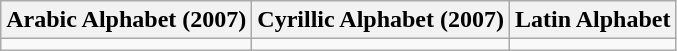<table class="wikitable">
<tr>
<th>Arabic Alphabet (2007)</th>
<th>Cyrillic Alphabet (2007)</th>
<th>Latin Alphabet</th>
</tr>
<tr style="vertical-align:top;text-align:center;">
<td dir="rtl"></td>
<td></td>
<td></td>
</tr>
</table>
